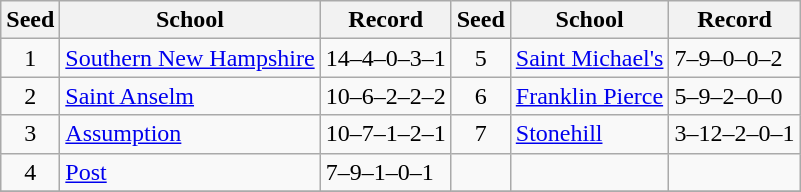<table class="wikitable">
<tr>
<th>Seed</th>
<th>School</th>
<th>Record</th>
<th>Seed</th>
<th>School</th>
<th>Record</th>
</tr>
<tr>
<td align=center>1</td>
<td><a href='#'>Southern New Hampshire</a></td>
<td>14–4–0–3–1</td>
<td align=center>5</td>
<td><a href='#'>Saint Michael's</a></td>
<td>7–9–0–0–2</td>
</tr>
<tr>
<td align=center>2</td>
<td><a href='#'>Saint Anselm</a></td>
<td>10–6–2–2–2</td>
<td align=center>6</td>
<td><a href='#'>Franklin Pierce</a></td>
<td>5–9–2–0–0</td>
</tr>
<tr>
<td align=center>3</td>
<td><a href='#'>Assumption</a></td>
<td>10–7–1–2–1</td>
<td align=center>7</td>
<td><a href='#'>Stonehill</a></td>
<td>3–12–2–0–1</td>
</tr>
<tr>
<td align=center>4</td>
<td><a href='#'>Post</a></td>
<td>7–9–1–0–1</td>
<td></td>
<td></td>
<td></td>
</tr>
<tr>
</tr>
</table>
